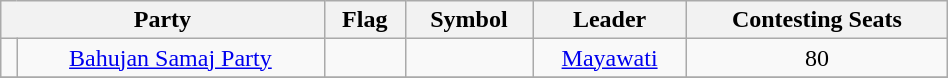<table class="wikitable" width="50%" style="text-align:center">
<tr>
<th colspan="2">Party</th>
<th>Flag</th>
<th>Symbol</th>
<th>Leader</th>
<th>Contesting Seats</th>
</tr>
<tr>
<td></td>
<td><a href='#'>Bahujan Samaj Party</a></td>
<td></td>
<td></td>
<td><a href='#'>Mayawati</a></td>
<td>80</td>
</tr>
<tr>
</tr>
</table>
